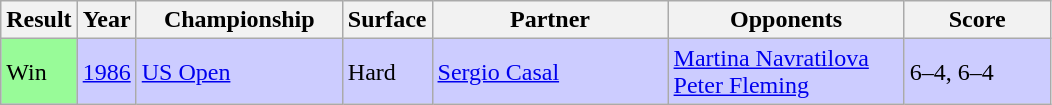<table class="sortable wikitable">
<tr>
<th>Result</th>
<th style="width:30px">Year</th>
<th style="width:130px">Championship</th>
<th style="width:50px">Surface</th>
<th style="width:150px">Partner</th>
<th style="width:150px">Opponents</th>
<th style="width:90px" class="unsortable">Score</th>
</tr>
<tr bgcolor="#CCCCFF">
<td style="background:#98fb98;">Win</td>
<td><a href='#'>1986</a></td>
<td><a href='#'>US Open</a></td>
<td>Hard</td>
<td> <a href='#'>Sergio Casal</a></td>
<td> <a href='#'>Martina Navratilova</a><br> <a href='#'>Peter Fleming</a></td>
<td>6–4, 6–4</td>
</tr>
</table>
